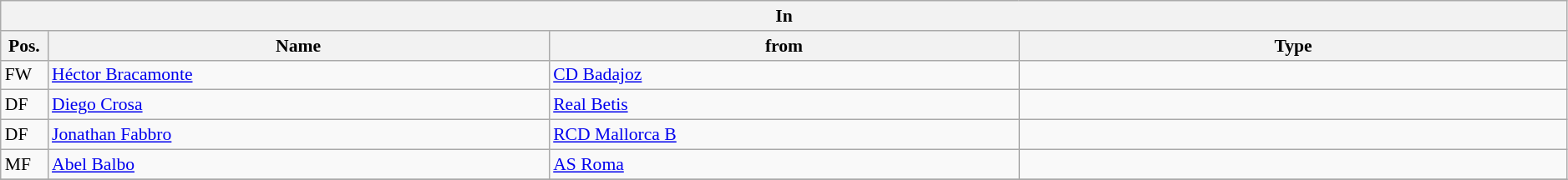<table class="wikitable" style="font-size:90%;width:99%;">
<tr>
<th colspan="4">In</th>
</tr>
<tr>
<th width=3%>Pos.</th>
<th width=32%>Name</th>
<th width=30%>from</th>
<th width=35%>Type</th>
</tr>
<tr>
<td>FW</td>
<td><a href='#'>Héctor Bracamonte</a></td>
<td><a href='#'>CD Badajoz</a></td>
<td></td>
</tr>
<tr>
<td>DF</td>
<td><a href='#'>Diego Crosa</a></td>
<td><a href='#'>Real Betis</a></td>
<td></td>
</tr>
<tr>
<td>DF</td>
<td><a href='#'>Jonathan Fabbro</a></td>
<td><a href='#'>RCD Mallorca B</a></td>
<td></td>
</tr>
<tr>
<td>MF</td>
<td><a href='#'>Abel Balbo</a></td>
<td><a href='#'>AS Roma</a></td>
<td></td>
</tr>
<tr>
</tr>
</table>
